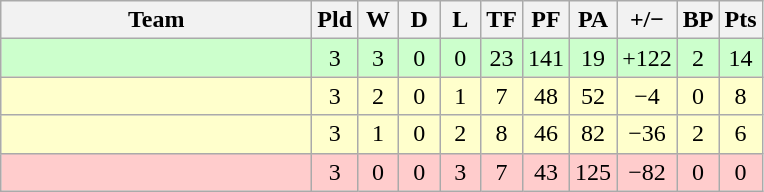<table class="wikitable" style="text-align:center">
<tr>
<th width="200">Team</th>
<th width="20">Pld</th>
<th width="20">W</th>
<th width="20">D</th>
<th width="20">L</th>
<th width="20">TF</th>
<th width="20">PF</th>
<th width="20">PA</th>
<th width="25">+/−</th>
<th width="20">BP</th>
<th width="20">Pts</th>
</tr>
<tr style="background:#cfc;">
<td align="left"></td>
<td>3</td>
<td>3</td>
<td>0</td>
<td>0</td>
<td>23</td>
<td>141</td>
<td>19</td>
<td>+122</td>
<td>2</td>
<td>14</td>
</tr>
<tr style="background:#ffc;">
<td align="left"></td>
<td>3</td>
<td>2</td>
<td>0</td>
<td>1</td>
<td>7</td>
<td>48</td>
<td>52</td>
<td>−4</td>
<td>0</td>
<td>8</td>
</tr>
<tr style="background:#ffc;">
<td align="left"></td>
<td>3</td>
<td>1</td>
<td>0</td>
<td>2</td>
<td>8</td>
<td>46</td>
<td>82</td>
<td>−36</td>
<td>2</td>
<td>6</td>
</tr>
<tr style="background:#fcc;">
<td align="left"></td>
<td>3</td>
<td>0</td>
<td>0</td>
<td>3</td>
<td>7</td>
<td>43</td>
<td>125</td>
<td>−82</td>
<td>0</td>
<td>0</td>
</tr>
</table>
